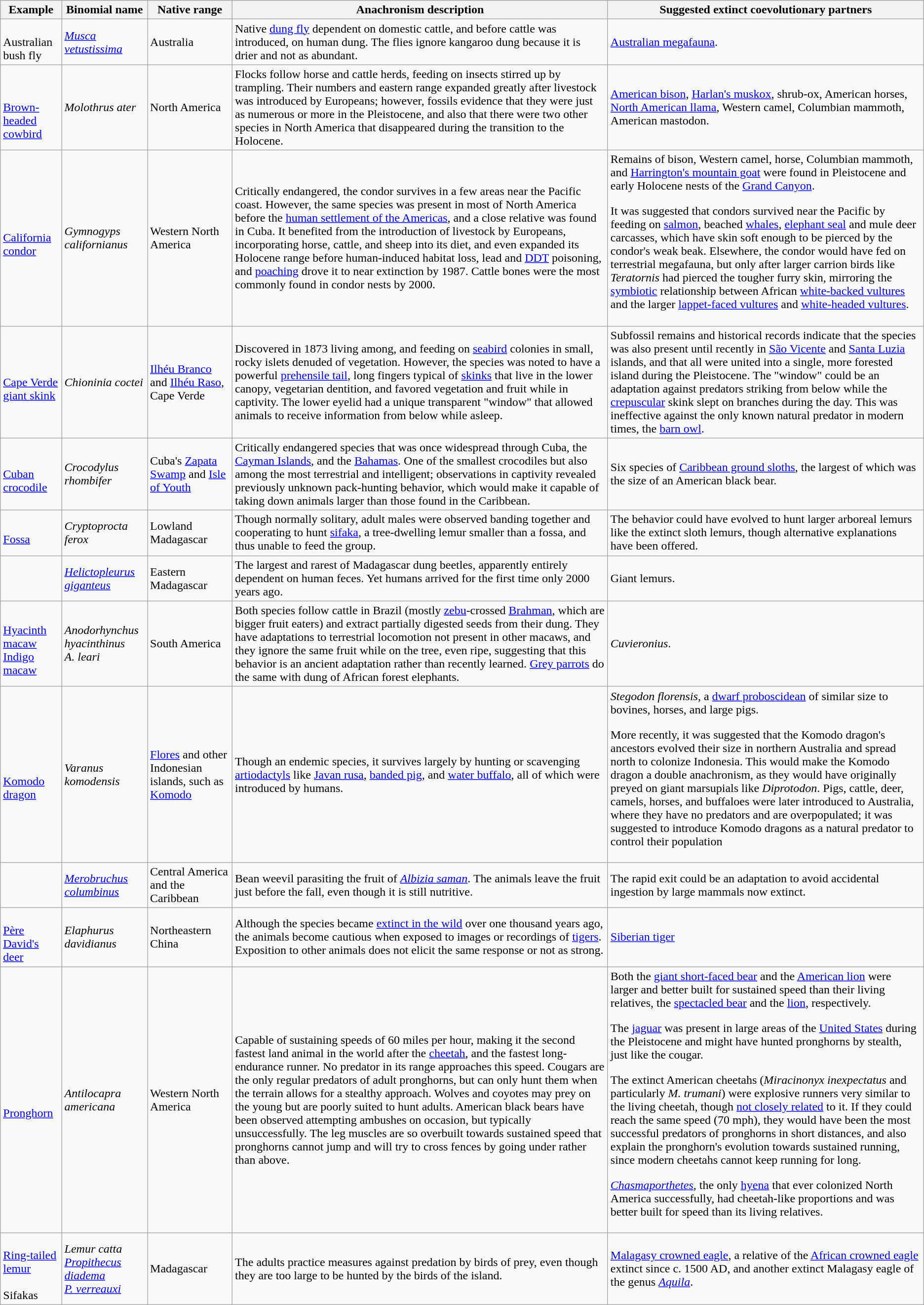<table class=wikitable>
<tr>
<th>Example</th>
<th>Binomial name</th>
<th>Native range</th>
<th>Anachronism description</th>
<th>Suggested extinct coevolutionary partners</th>
</tr>
<tr>
<td><br>Australian bush fly</td>
<td><em><a href='#'>Musca vetustissima</a></em></td>
<td>Australia</td>
<td>Native <a href='#'>dung fly</a> dependent on domestic cattle, and before cattle was introduced, on human dung. The flies ignore kangaroo dung because it is drier and not as abundant.</td>
<td><a href='#'>Australian megafauna</a>.</td>
</tr>
<tr>
<td><br><br><a href='#'>Brown-headed cowbird</a></td>
<td><em>Molothrus ater</em></td>
<td>North America</td>
<td>Flocks follow horse and cattle herds, feeding on insects stirred up by trampling. Their numbers and eastern range expanded greatly after livestock was introduced by Europeans; however, fossils evidence that they were just as numerous or more in the Pleistocene, and also that there were two other species in North America that disappeared during the transition to the Holocene.</td>
<td><a href='#'>American bison</a>, <a href='#'>Harlan's muskox</a>, shrub-ox, American horses, <a href='#'>North American llama</a>, Western camel, Columbian mammoth, American mastodon.</td>
</tr>
<tr>
<td><br><a href='#'>California condor</a></td>
<td><em>Gymnogyps californianus</em></td>
<td>Western North America</td>
<td>Critically endangered, the condor survives in a few areas near the Pacific coast. However, the same species was present in most of North America before the <a href='#'>human settlement of the Americas</a>, and a close relative was found in Cuba. It benefited from the introduction of livestock by Europeans, incorporating horse, cattle, and sheep into its diet, and even expanded its Holocene range before human-induced habitat loss, lead and <a href='#'>DDT</a> poisoning, and <a href='#'>poaching</a> drove it to near extinction by 1987. Cattle bones were the most commonly found in condor nests by 2000.</td>
<td>Remains of bison, Western camel, horse, Columbian mammoth, and <a href='#'>Harrington's mountain goat</a> were found in Pleistocene and early Holocene nests of the <a href='#'>Grand Canyon</a>.<p>It was suggested that condors survived near the Pacific by feeding on <a href='#'>salmon</a>, beached <a href='#'>whales</a>, <a href='#'>elephant seal</a> and mule deer carcasses, which have skin soft enough to be pierced by the condor's weak beak. Elsewhere, the condor would have fed on terrestrial megafauna, but only after larger carrion birds like <em>Teratornis</em> had pierced the tougher furry skin, mirroring the <a href='#'>symbiotic</a> relationship between African <a href='#'>white-backed vultures</a> and the larger <a href='#'>lappet-faced vultures</a> and <a href='#'>white-headed vultures</a>.</p></td>
</tr>
<tr>
<td><br><a href='#'>Cape Verde giant skink</a></td>
<td><em>Chioninia coctei</em></td>
<td><a href='#'>Ilhéu Branco</a> and <a href='#'>Ilhéu Raso</a>, Cape Verde</td>
<td>Discovered in 1873 living among, and feeding on <a href='#'>seabird</a> colonies in small, rocky islets denuded of vegetation. However, the species was noted to have a powerful <a href='#'>prehensile tail</a>, long fingers typical of <a href='#'>skinks</a> that live in the lower canopy, vegetarian dentition, and favored vegetation and fruit while in captivity. The lower eyelid had a unique transparent "window" that allowed animals to receive information from below while asleep.</td>
<td>Subfossil remains and historical records indicate that the species was also present until recently in <a href='#'>São Vicente</a> and <a href='#'>Santa Luzia</a> islands, and that all were united into a single, more forested island during the Pleistocene. The "window" could be an adaptation against predators striking from below while the <a href='#'>crepuscular</a> skink slept on branches during the day. This was ineffective against the only known natural predator in modern times, the <a href='#'>barn owl</a>.</td>
</tr>
<tr>
<td><br><a href='#'>Cuban crocodile</a></td>
<td><em>Crocodylus rhombifer</em></td>
<td>Cuba's <a href='#'>Zapata Swamp</a> and <a href='#'>Isle of Youth</a></td>
<td>Critically endangered species that was once widespread through Cuba, the <a href='#'>Cayman Islands</a>, and the <a href='#'>Bahamas</a>. One of the smallest crocodiles but also among the most terrestrial and intelligent; observations in captivity revealed previously unknown pack-hunting behavior, which would make it capable of taking down animals larger than those found in the Caribbean.</td>
<td>Six species of <a href='#'>Caribbean ground sloths</a>, the largest of which was the size of an American black bear.</td>
</tr>
<tr>
<td><br><a href='#'>Fossa</a></td>
<td><em>Cryptoprocta ferox</em></td>
<td>Lowland Madagascar</td>
<td>Though normally solitary, adult males were observed banding together and cooperating to hunt <a href='#'>sifaka</a>, a tree-dwelling lemur smaller than a fossa, and thus unable to feed the group.</td>
<td>The behavior could have evolved to hunt larger arboreal lemurs like the extinct sloth lemurs, though alternative explanations have been offered.</td>
</tr>
<tr>
<td></td>
<td><em><a href='#'>Helictopleurus giganteus</a></em></td>
<td>Eastern Madagascar</td>
<td>The largest and rarest of Madagascar dung beetles, apparently entirely dependent on human feces. Yet humans arrived for the first time only 2000 years ago.</td>
<td>Giant lemurs.</td>
</tr>
<tr>
<td><br><a href='#'>Hyacinth macaw</a><br> <a href='#'>Indigo macaw</a></td>
<td><em>Anodorhynchus hyacinthinus</em><br><em>A. leari</em></td>
<td>South America</td>
<td>Both species follow cattle in Brazil (mostly <a href='#'>zebu</a>-crossed <a href='#'>Brahman</a>, which are bigger fruit eaters) and extract partially digested seeds from their dung. They have adaptations to terrestrial locomotion not present in other macaws, and they ignore the same fruit while on the tree, even ripe, suggesting that this behavior is an ancient adaptation rather than recently learned. <a href='#'>Grey parrots</a> do the same with dung of African forest elephants.</td>
<td><em>Cuvieronius</em>.</td>
</tr>
<tr>
<td><br><br><a href='#'>Komodo dragon</a></td>
<td><em>Varanus komodensis</em></td>
<td><a href='#'>Flores</a> and other Indonesian islands, such as <a href='#'>Komodo</a></td>
<td>Though an endemic species, it survives largely by hunting or scavenging <a href='#'>artiodactyls</a> like <a href='#'>Javan rusa</a>, <a href='#'>banded pig</a>, and <a href='#'>water buffalo</a>, all of which were introduced by humans.</td>
<td><em>Stegodon florensis</em>, a <a href='#'>dwarf proboscidean</a> of similar size to bovines, horses, and large pigs.<p>More recently, it was suggested that the Komodo dragon's ancestors evolved their size in northern Australia and spread north to colonize Indonesia. This would make the Komodo dragon a double anachronism, as they would have originally preyed on giant marsupials like <em>Diprotodon</em>. Pigs, cattle, deer, camels, horses, and buffaloes were later introduced to Australia, where they have no predators and are overpopulated; it was suggested to introduce Komodo dragons as a natural predator to control their population</p></td>
</tr>
<tr>
<td></td>
<td><em><a href='#'>Merobruchus columbinus</a></em></td>
<td>Central America and the Caribbean</td>
<td>Bean weevil parasiting the fruit of <em><a href='#'>Albizia saman</a></em>. The animals leave the fruit just before the fall, even though it is still nutritive.</td>
<td>The rapid exit could be an adaptation to avoid accidental ingestion by large mammals now extinct.</td>
</tr>
<tr>
<td><br><a href='#'>Père David's deer</a></td>
<td><em>Elaphurus davidianus</em></td>
<td>Northeastern China</td>
<td>Although the species became <a href='#'>extinct in the wild</a> over one thousand years ago, the animals become cautious when exposed to images or recordings of <a href='#'>tigers</a>. Exposition to other animals does not elicit the same response or not as strong.</td>
<td><a href='#'>Siberian tiger</a></td>
</tr>
<tr>
<td><br><br><a href='#'>Pronghorn</a></td>
<td><em>Antilocapra americana</em></td>
<td>Western North America</td>
<td>Capable of sustaining speeds of 60 miles per hour, making it the second fastest land animal in the world after the <a href='#'>cheetah</a>, and the fastest long-endurance runner. No predator in its range approaches this speed. Cougars are the only regular predators of adult pronghorns, but can only hunt them when the terrain allows for a stealthy approach. Wolves and coyotes may prey on the young but are poorly suited to hunt adults. American black bears have been observed attempting ambushes on occasion, but typically unsuccessfully. The leg muscles are so overbuilt towards sustained speed that pronghorns cannot jump and will try to cross fences by going under rather than above.</td>
<td>Both the <a href='#'>giant short-faced bear</a> and the <a href='#'>American lion</a> were larger and better built for sustained speed than their living relatives, the <a href='#'>spectacled bear</a> and the <a href='#'>lion</a>, respectively.<p>The <a href='#'>jaguar</a> was present in large areas of the <a href='#'>United States</a> during the Pleistocene and might have hunted pronghorns by stealth, just like the cougar.</p><p>The extinct American cheetahs (<em>Miracinonyx inexpectatus</em> and particularly <em>M. trumani</em>) were explosive runners very similar to the living cheetah, though <a href='#'>not closely related</a> to it. If they could reach the same speed (70 mph), they would have been the most successful predators of pronghorns in short distances, and also explain the pronghorn's evolution towards sustained running, since modern cheetahs cannot keep running for long.</p><p><em><a href='#'>Chasmaporthetes</a></em>, the only <a href='#'>hyena</a> that ever colonized North America successfully, had cheetah-like proportions and was better built for speed than its living relatives.</p></td>
</tr>
<tr>
<td><br><a href='#'>Ring-tailed lemur</a><br><br>Sifakas</td>
<td><em>Lemur catta</em><br><em><a href='#'>Propithecus diadema</a></em><br><em><a href='#'>P. verreauxi</a></em></td>
<td>Madagascar</td>
<td>The adults practice measures against predation by birds of prey, even though they are too large to be hunted by the birds of the island.</td>
<td><a href='#'>Malagasy crowned eagle</a>, a relative of the <a href='#'>African crowned eagle</a> extinct since c. 1500 AD, and another extinct Malagasy eagle of the genus <em><a href='#'>Aquila</a></em>.</td>
</tr>
</table>
